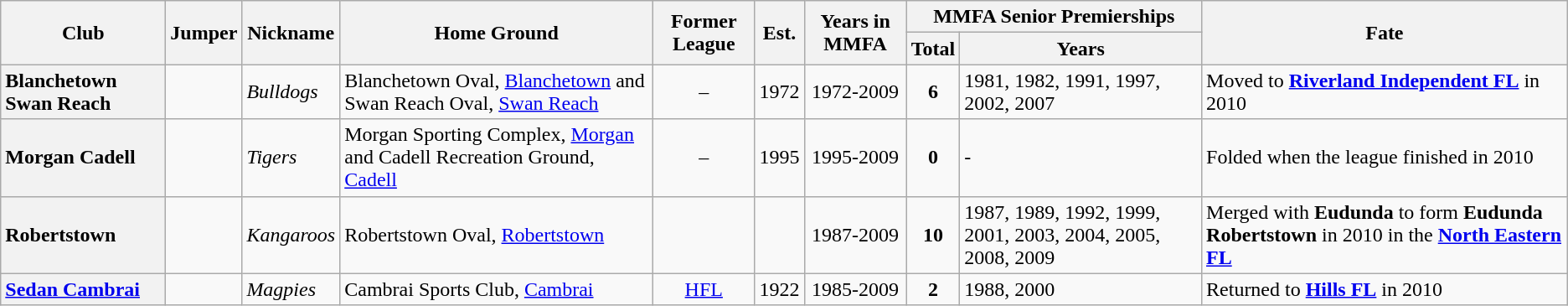<table class="wikitable sortable">
<tr>
<th rowspan="2">Club</th>
<th rowspan="2">Jumper</th>
<th rowspan="2">Nickname</th>
<th rowspan="2">Home Ground</th>
<th rowspan="2">Former League</th>
<th rowspan="2">Est.</th>
<th rowspan="2">Years in MMFA</th>
<th colspan="2">MMFA Senior Premierships</th>
<th rowspan="2">Fate</th>
</tr>
<tr>
<th>Total</th>
<th>Years</th>
</tr>
<tr>
<th style="text-align:left">Blanchetown Swan Reach</th>
<td></td>
<td><em>Bulldogs</em></td>
<td>Blanchetown Oval, <a href='#'>Blanchetown</a> and Swan Reach Oval, <a href='#'>Swan Reach</a></td>
<td align="center">–</td>
<td align="center">1972</td>
<td align="center">1972-2009</td>
<td align="center"><strong>6</strong></td>
<td>1981, 1982, 1991, 1997, 2002, 2007</td>
<td>Moved to <a href='#'><strong>Riverland Independent FL</strong></a> in 2010</td>
</tr>
<tr>
<th style="text-align:left">Morgan Cadell</th>
<td></td>
<td><em>Tigers</em></td>
<td>Morgan Sporting Complex, <a href='#'>Morgan</a> and Cadell Recreation Ground, <a href='#'>Cadell</a></td>
<td align="center">–</td>
<td align="center">1995</td>
<td align="center">1995-2009</td>
<td align="center"><strong>0</strong></td>
<td>-</td>
<td>Folded when the league finished in 2010</td>
</tr>
<tr>
<th style="text-align:left">Robertstown</th>
<td></td>
<td><em>Kangaroos</em></td>
<td>Robertstown Oval, <a href='#'>Robertstown</a></td>
<td align="center"></td>
<td align="center"></td>
<td align="center">1987-2009</td>
<td align="center"><strong>10</strong></td>
<td>1987, 1989, 1992, 1999, 2001, 2003, 2004, 2005, 2008, 2009</td>
<td>Merged with <strong>Eudunda</strong> to form <strong>Eudunda Robertstown</strong> in 2010 in the <a href='#'><strong>North Eastern FL</strong></a></td>
</tr>
<tr>
<th style="text-align:left"><a href='#'>Sedan Cambrai</a></th>
<td></td>
<td><em>Magpies</em></td>
<td>Cambrai Sports Club, <a href='#'>Cambrai</a></td>
<td align="center"><a href='#'>HFL</a></td>
<td align="center">1922</td>
<td align="center">1985-2009</td>
<td align="center"><strong>2</strong></td>
<td>1988, 2000</td>
<td>Returned to <a href='#'><strong>Hills FL</strong></a> in 2010</td>
</tr>
</table>
